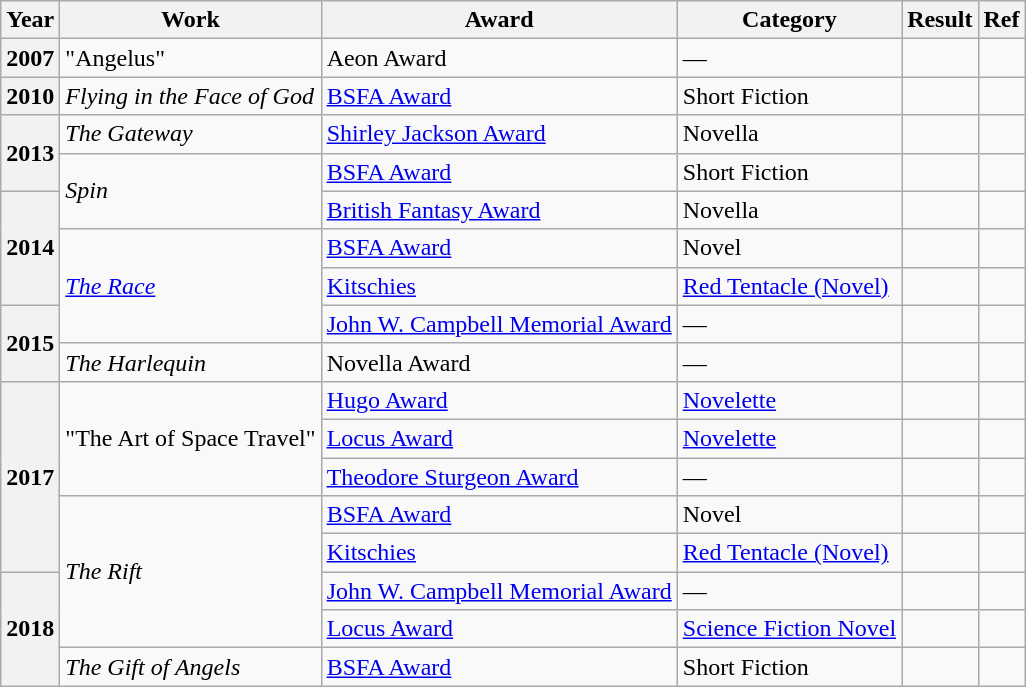<table class="wikitable sortable">
<tr>
<th>Year</th>
<th>Work</th>
<th>Award</th>
<th>Category</th>
<th>Result</th>
<th>Ref</th>
</tr>
<tr>
<th>2007</th>
<td>"Angelus"</td>
<td>Aeon Award</td>
<td>—</td>
<td></td>
<td></td>
</tr>
<tr>
<th>2010</th>
<td><em>Flying in the Face of God</em></td>
<td><a href='#'>BSFA Award</a></td>
<td>Short Fiction</td>
<td></td>
<td></td>
</tr>
<tr>
<th rowspan="2">2013</th>
<td><em>The</em> <em>Gateway</em></td>
<td><a href='#'>Shirley Jackson Award</a></td>
<td>Novella</td>
<td></td>
<td></td>
</tr>
<tr>
<td rowspan="2"><em>Spin</em></td>
<td><a href='#'>BSFA Award</a></td>
<td>Short Fiction</td>
<td></td>
<td></td>
</tr>
<tr>
<th rowspan="3">2014</th>
<td><a href='#'>British Fantasy Award</a></td>
<td>Novella</td>
<td></td>
<td></td>
</tr>
<tr>
<td rowspan="3"><em><a href='#'>The Race</a></em></td>
<td><a href='#'>BSFA Award</a></td>
<td>Novel</td>
<td></td>
<td></td>
</tr>
<tr>
<td><a href='#'>Kitschies</a></td>
<td><a href='#'>Red Tentacle (Novel)</a></td>
<td></td>
<td></td>
</tr>
<tr>
<th rowspan="2">2015</th>
<td><a href='#'>John W. Campbell Memorial Award</a></td>
<td>—</td>
<td></td>
<td></td>
</tr>
<tr>
<td><em>The Harlequin</em></td>
<td>Novella Award</td>
<td>—</td>
<td></td>
<td></td>
</tr>
<tr>
<th rowspan="5">2017</th>
<td rowspan="3">"The Art of Space Travel"</td>
<td><a href='#'>Hugo Award</a></td>
<td><a href='#'>Novelette</a></td>
<td></td>
<td></td>
</tr>
<tr>
<td><a href='#'>Locus Award</a></td>
<td><a href='#'>Novelette</a></td>
<td></td>
<td></td>
</tr>
<tr>
<td><a href='#'>Theodore Sturgeon Award</a></td>
<td>—</td>
<td></td>
<td></td>
</tr>
<tr>
<td rowspan="4"><em>The Rift</em></td>
<td><a href='#'>BSFA Award</a></td>
<td>Novel</td>
<td></td>
<td></td>
</tr>
<tr>
<td><a href='#'>Kitschies</a></td>
<td><a href='#'>Red Tentacle (Novel)</a></td>
<td></td>
<td></td>
</tr>
<tr>
<th rowspan="3">2018</th>
<td><a href='#'>John W. Campbell Memorial Award</a></td>
<td>—</td>
<td></td>
<td></td>
</tr>
<tr>
<td><a href='#'>Locus Award</a></td>
<td><a href='#'>Science Fiction Novel</a></td>
<td></td>
<td></td>
</tr>
<tr>
<td><em>The Gift of Angels</em></td>
<td><a href='#'>BSFA Award</a></td>
<td>Short Fiction</td>
<td></td>
<td></td>
</tr>
</table>
